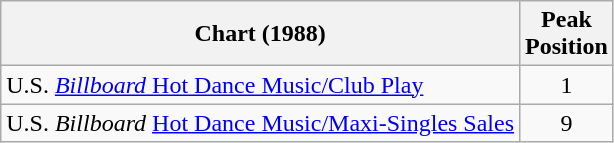<table class="wikitable">
<tr>
<th>Chart (1988)</th>
<th>Peak<br>Position</th>
</tr>
<tr>
<td>U.S. <a href='#'><em>Billboard</em> Hot Dance Music/Club Play</a></td>
<td align="center">1</td>
</tr>
<tr>
<td>U.S. <em>Billboard</em> <a href='#'>Hot Dance Music/Maxi-Singles Sales</a></td>
<td align="center">9</td>
</tr>
</table>
